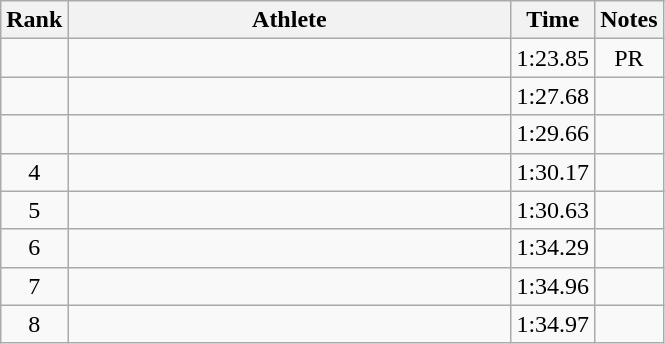<table class="wikitable" style="text-align:center">
<tr>
<th>Rank</th>
<th Style="width:18em">Athlete</th>
<th>Time</th>
<th>Notes</th>
</tr>
<tr>
<td></td>
<td style="text-align:left"></td>
<td>1:23.85</td>
<td>PR</td>
</tr>
<tr>
<td></td>
<td style="text-align:left"></td>
<td>1:27.68</td>
<td></td>
</tr>
<tr>
<td></td>
<td style="text-align:left"></td>
<td>1:29.66</td>
<td></td>
</tr>
<tr>
<td>4</td>
<td style="text-align:left"></td>
<td>1:30.17</td>
<td></td>
</tr>
<tr>
<td>5</td>
<td style="text-align:left"></td>
<td>1:30.63</td>
<td></td>
</tr>
<tr>
<td>6</td>
<td style="text-align:left"></td>
<td>1:34.29</td>
<td></td>
</tr>
<tr>
<td>7</td>
<td style="text-align:left"></td>
<td>1:34.96</td>
<td></td>
</tr>
<tr>
<td>8</td>
<td style="text-align:left"></td>
<td>1:34.97</td>
<td></td>
</tr>
</table>
